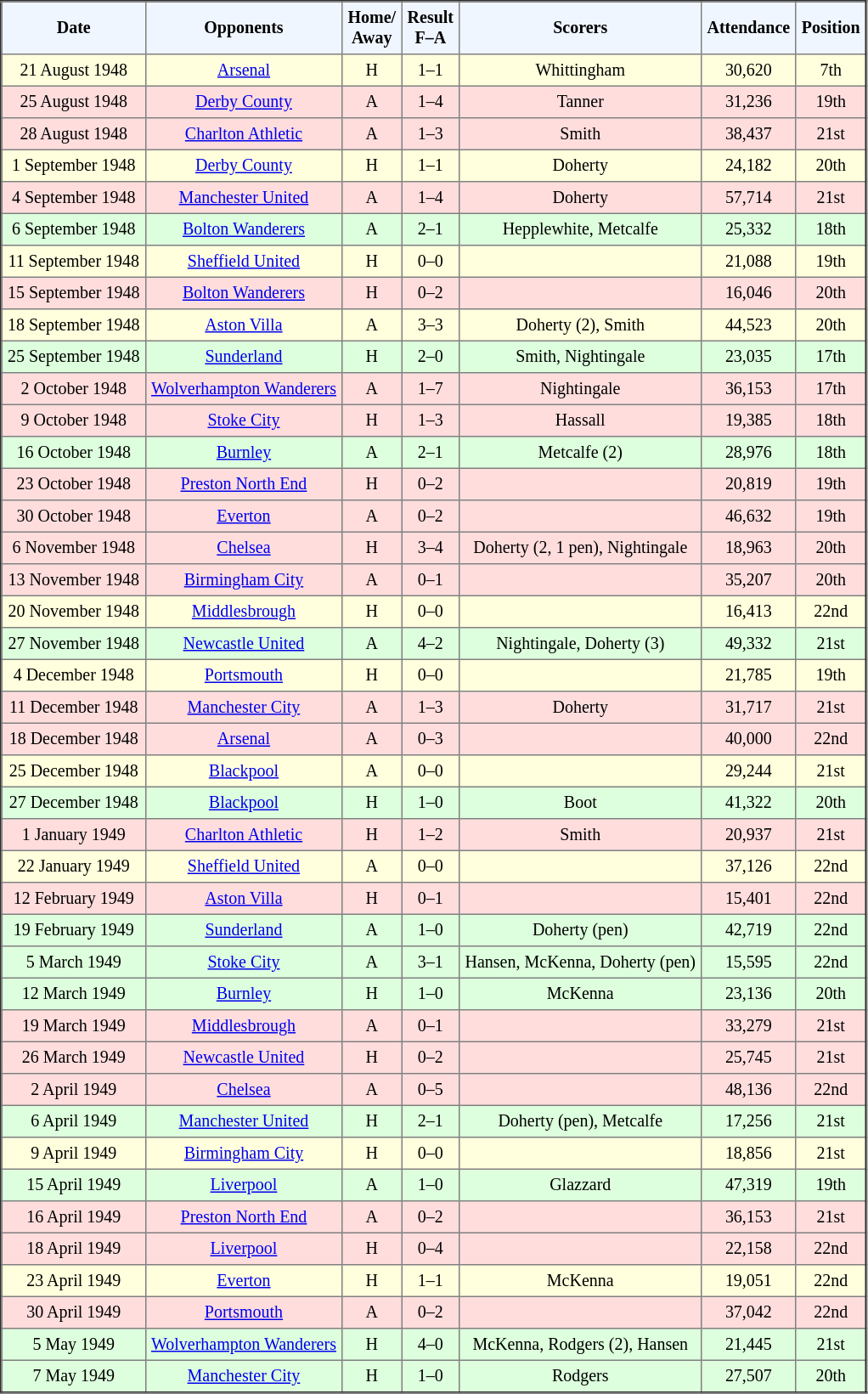<table border="2" cellpadding="4" style="border-collapse:collapse; text-align:center; font-size:smaller;">
<tr style="background:#f0f6ff;">
<th><strong>Date</strong></th>
<th><strong>Opponents</strong></th>
<th><strong>Home/<br>Away</strong></th>
<th><strong>Result<br>F–A</strong></th>
<th><strong>Scorers</strong></th>
<th><strong>Attendance</strong></th>
<th><strong>Position</strong></th>
</tr>
<tr bgcolor="#ffffdd">
<td>21 August 1948</td>
<td><a href='#'>Arsenal</a></td>
<td>H</td>
<td>1–1</td>
<td>Whittingham</td>
<td>30,620</td>
<td>7th</td>
</tr>
<tr bgcolor="#ffdddd">
<td>25 August 1948</td>
<td><a href='#'>Derby County</a></td>
<td>A</td>
<td>1–4</td>
<td>Tanner</td>
<td>31,236</td>
<td>19th</td>
</tr>
<tr bgcolor="#ffdddd">
<td>28 August 1948</td>
<td><a href='#'>Charlton Athletic</a></td>
<td>A</td>
<td>1–3</td>
<td>Smith</td>
<td>38,437</td>
<td>21st</td>
</tr>
<tr bgcolor="#ffffdd">
<td>1 September 1948</td>
<td><a href='#'>Derby County</a></td>
<td>H</td>
<td>1–1</td>
<td>Doherty</td>
<td>24,182</td>
<td>20th</td>
</tr>
<tr bgcolor="#ffdddd">
<td>4 September 1948</td>
<td><a href='#'>Manchester United</a></td>
<td>A</td>
<td>1–4</td>
<td>Doherty</td>
<td>57,714</td>
<td>21st</td>
</tr>
<tr bgcolor="#ddffdd">
<td>6 September 1948</td>
<td><a href='#'>Bolton Wanderers</a></td>
<td>A</td>
<td>2–1</td>
<td>Hepplewhite, Metcalfe</td>
<td>25,332</td>
<td>18th</td>
</tr>
<tr bgcolor="#ffffdd">
<td>11 September 1948</td>
<td><a href='#'>Sheffield United</a></td>
<td>H</td>
<td>0–0</td>
<td></td>
<td>21,088</td>
<td>19th</td>
</tr>
<tr bgcolor="#ffdddd">
<td>15 September 1948</td>
<td><a href='#'>Bolton Wanderers</a></td>
<td>H</td>
<td>0–2</td>
<td></td>
<td>16,046</td>
<td>20th</td>
</tr>
<tr bgcolor="#ffffdd">
<td>18 September 1948</td>
<td><a href='#'>Aston Villa</a></td>
<td>A</td>
<td>3–3</td>
<td>Doherty (2), Smith</td>
<td>44,523</td>
<td>20th</td>
</tr>
<tr bgcolor="#ddffdd">
<td>25 September 1948</td>
<td><a href='#'>Sunderland</a></td>
<td>H</td>
<td>2–0</td>
<td>Smith, Nightingale</td>
<td>23,035</td>
<td>17th</td>
</tr>
<tr bgcolor="#ffdddd">
<td>2 October 1948</td>
<td><a href='#'>Wolverhampton Wanderers</a></td>
<td>A</td>
<td>1–7</td>
<td>Nightingale</td>
<td>36,153</td>
<td>17th</td>
</tr>
<tr bgcolor="#ffdddd">
<td>9 October 1948</td>
<td><a href='#'>Stoke City</a></td>
<td>H</td>
<td>1–3</td>
<td>Hassall</td>
<td>19,385</td>
<td>18th</td>
</tr>
<tr bgcolor="#ddffdd">
<td>16 October 1948</td>
<td><a href='#'>Burnley</a></td>
<td>A</td>
<td>2–1</td>
<td>Metcalfe (2)</td>
<td>28,976</td>
<td>18th</td>
</tr>
<tr bgcolor="#ffdddd">
<td>23 October 1948</td>
<td><a href='#'>Preston North End</a></td>
<td>H</td>
<td>0–2</td>
<td></td>
<td>20,819</td>
<td>19th</td>
</tr>
<tr bgcolor="#ffdddd">
<td>30 October 1948</td>
<td><a href='#'>Everton</a></td>
<td>A</td>
<td>0–2</td>
<td></td>
<td>46,632</td>
<td>19th</td>
</tr>
<tr bgcolor="#ffdddd">
<td>6 November 1948</td>
<td><a href='#'>Chelsea</a></td>
<td>H</td>
<td>3–4</td>
<td>Doherty (2, 1 pen), Nightingale</td>
<td>18,963</td>
<td>20th</td>
</tr>
<tr bgcolor="#ffdddd">
<td>13 November 1948</td>
<td><a href='#'>Birmingham City</a></td>
<td>A</td>
<td>0–1</td>
<td></td>
<td>35,207</td>
<td>20th</td>
</tr>
<tr bgcolor="#ffffdd">
<td>20 November 1948</td>
<td><a href='#'>Middlesbrough</a></td>
<td>H</td>
<td>0–0</td>
<td></td>
<td>16,413</td>
<td>22nd</td>
</tr>
<tr bgcolor="#ddffdd">
<td>27 November 1948</td>
<td><a href='#'>Newcastle United</a></td>
<td>A</td>
<td>4–2</td>
<td>Nightingale, Doherty (3)</td>
<td>49,332</td>
<td>21st</td>
</tr>
<tr bgcolor="#ffffdd">
<td>4 December 1948</td>
<td><a href='#'>Portsmouth</a></td>
<td>H</td>
<td>0–0</td>
<td></td>
<td>21,785</td>
<td>19th</td>
</tr>
<tr bgcolor="#ffdddd">
<td>11 December 1948</td>
<td><a href='#'>Manchester City</a></td>
<td>A</td>
<td>1–3</td>
<td>Doherty</td>
<td>31,717</td>
<td>21st</td>
</tr>
<tr bgcolor="#ffdddd">
<td>18 December 1948</td>
<td><a href='#'>Arsenal</a></td>
<td>A</td>
<td>0–3</td>
<td></td>
<td>40,000</td>
<td>22nd</td>
</tr>
<tr bgcolor="#ffffdd">
<td>25 December 1948</td>
<td><a href='#'>Blackpool</a></td>
<td>A</td>
<td>0–0</td>
<td></td>
<td>29,244</td>
<td>21st</td>
</tr>
<tr bgcolor="#ddffdd">
<td>27 December 1948</td>
<td><a href='#'>Blackpool</a></td>
<td>H</td>
<td>1–0</td>
<td>Boot</td>
<td>41,322</td>
<td>20th</td>
</tr>
<tr bgcolor="#ffdddd">
<td>1 January 1949</td>
<td><a href='#'>Charlton Athletic</a></td>
<td>H</td>
<td>1–2</td>
<td>Smith</td>
<td>20,937</td>
<td>21st</td>
</tr>
<tr bgcolor="#ffffdd">
<td>22 January 1949</td>
<td><a href='#'>Sheffield United</a></td>
<td>A</td>
<td>0–0</td>
<td></td>
<td>37,126</td>
<td>22nd</td>
</tr>
<tr bgcolor="#ffdddd">
<td>12 February 1949</td>
<td><a href='#'>Aston Villa</a></td>
<td>H</td>
<td>0–1</td>
<td></td>
<td>15,401</td>
<td>22nd</td>
</tr>
<tr bgcolor="#ddffdd">
<td>19 February 1949</td>
<td><a href='#'>Sunderland</a></td>
<td>A</td>
<td>1–0</td>
<td>Doherty (pen)</td>
<td>42,719</td>
<td>22nd</td>
</tr>
<tr bgcolor="#ddffdd">
<td>5 March 1949</td>
<td><a href='#'>Stoke City</a></td>
<td>A</td>
<td>3–1</td>
<td>Hansen, McKenna, Doherty (pen)</td>
<td>15,595</td>
<td>22nd</td>
</tr>
<tr bgcolor="#ddffdd">
<td>12 March 1949</td>
<td><a href='#'>Burnley</a></td>
<td>H</td>
<td>1–0</td>
<td>McKenna</td>
<td>23,136</td>
<td>20th</td>
</tr>
<tr bgcolor="#ffdddd">
<td>19 March 1949</td>
<td><a href='#'>Middlesbrough</a></td>
<td>A</td>
<td>0–1</td>
<td></td>
<td>33,279</td>
<td>21st</td>
</tr>
<tr bgcolor="#ffdddd">
<td>26 March 1949</td>
<td><a href='#'>Newcastle United</a></td>
<td>H</td>
<td>0–2</td>
<td></td>
<td>25,745</td>
<td>21st</td>
</tr>
<tr bgcolor="#ffdddd">
<td>2 April 1949</td>
<td><a href='#'>Chelsea</a></td>
<td>A</td>
<td>0–5</td>
<td></td>
<td>48,136</td>
<td>22nd</td>
</tr>
<tr bgcolor="#ddffdd">
<td>6 April 1949</td>
<td><a href='#'>Manchester United</a></td>
<td>H</td>
<td>2–1</td>
<td>Doherty (pen), Metcalfe</td>
<td>17,256</td>
<td>21st</td>
</tr>
<tr bgcolor="#ffffdd">
<td>9 April 1949</td>
<td><a href='#'>Birmingham City</a></td>
<td>H</td>
<td>0–0</td>
<td></td>
<td>18,856</td>
<td>21st</td>
</tr>
<tr bgcolor="#ddffdd">
<td>15 April 1949</td>
<td><a href='#'>Liverpool</a></td>
<td>A</td>
<td>1–0</td>
<td>Glazzard</td>
<td>47,319</td>
<td>19th</td>
</tr>
<tr bgcolor="#ffdddd">
<td>16 April 1949</td>
<td><a href='#'>Preston North End</a></td>
<td>A</td>
<td>0–2</td>
<td></td>
<td>36,153</td>
<td>21st</td>
</tr>
<tr bgcolor="#ffdddd">
<td>18 April 1949</td>
<td><a href='#'>Liverpool</a></td>
<td>H</td>
<td>0–4</td>
<td></td>
<td>22,158</td>
<td>22nd</td>
</tr>
<tr bgcolor="#ffffdd">
<td>23 April 1949</td>
<td><a href='#'>Everton</a></td>
<td>H</td>
<td>1–1</td>
<td>McKenna</td>
<td>19,051</td>
<td>22nd</td>
</tr>
<tr bgcolor="#ffdddd">
<td>30 April 1949</td>
<td><a href='#'>Portsmouth</a></td>
<td>A</td>
<td>0–2</td>
<td></td>
<td>37,042</td>
<td>22nd</td>
</tr>
<tr bgcolor="#ddffdd">
<td>5 May 1949</td>
<td><a href='#'>Wolverhampton Wanderers</a></td>
<td>H</td>
<td>4–0</td>
<td>McKenna, Rodgers (2), Hansen</td>
<td>21,445</td>
<td>21st</td>
</tr>
<tr bgcolor="#ddffdd">
<td>7 May 1949</td>
<td><a href='#'>Manchester City</a></td>
<td>H</td>
<td>1–0</td>
<td>Rodgers</td>
<td>27,507</td>
<td>20th</td>
</tr>
</table>
